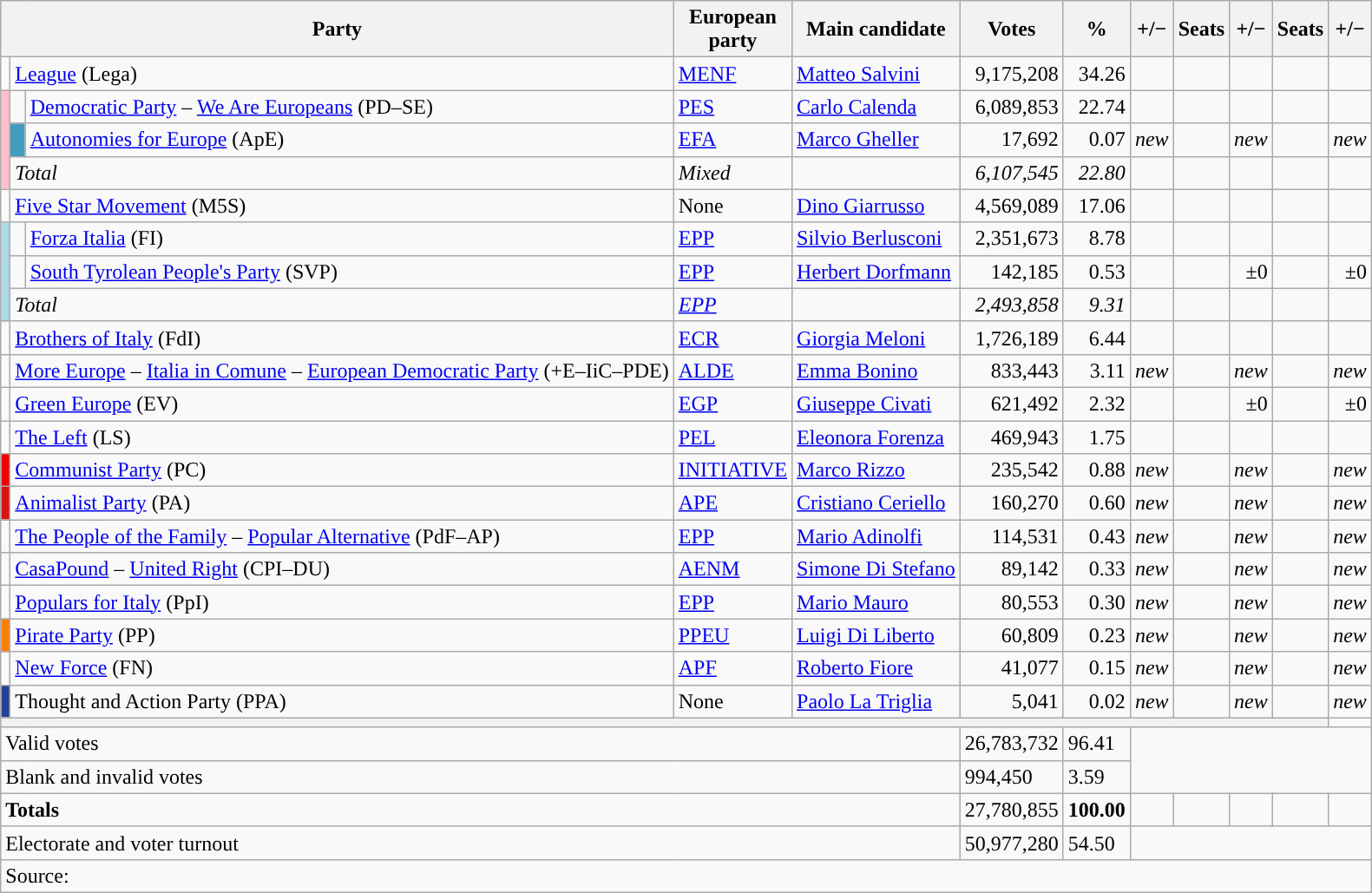<table class="wikitable">
<tr>
<th colspan="3">Party</th>
<th>European <br>party</th>
<th>Main candidate</th>
<th>Votes</th>
<th>%</th>
<th>+/−</th>
<th>Seats <br></th>
<th>+/−</th>
<th>Seats <br></th>
<th>+/−</th>
</tr>
<tr>
<td style="background-color:"></td>
<td colspan="2" style="text-align:left;"><a href='#'>League</a> (Lega)</td>
<td style="text-align:left;"><a href='#'>MENF</a></td>
<td style="text-align:left;"><a href='#'>Matteo Salvini</a></td>
<td style="text-align:right;">9,175,208</td>
<td style="text-align:right;">34.26</td>
<td style="text-align:right;"></td>
<td style="text-align:left;"></td>
<td style="text-align:right;"></td>
<td style="text-align:left;"></td>
<td style="text-align:right;"></td>
</tr>
<tr>
<td rowspan=3 style="background-color:pink"></td>
<td style="background-color:"></td>
<td style="text-align:left;"><a href='#'>Democratic Party</a> – <a href='#'>We Are Europeans</a> (PD–SE)</td>
<td style="text-align:left;"><a href='#'>PES</a></td>
<td style="text-align:left;"><a href='#'>Carlo Calenda</a></td>
<td style="text-align:right;">6,089,853</td>
<td style="text-align:right;">22.74</td>
<td style="text-align:right;"></td>
<td style="text-align:left;"></td>
<td style="text-align:right;"></td>
<td style="text-align:left;"></td>
<td style="text-align:right;"></td>
</tr>
<tr>
<td style="background-color: #439CBF"></td>
<td style="text-align:left;"><a href='#'>Autonomies for Europe</a> (ApE)</td>
<td style="text-align:left;"><a href='#'>EFA</a></td>
<td style="text-align:left;"><a href='#'>Marco Gheller</a></td>
<td style="text-align:right;">17,692</td>
<td style="text-align:right;">0.07</td>
<td style="text-align:right;"><em>new</em></td>
<td style="text-align:left;"></td>
<td style="text-align:right;"><em>new</em></td>
<td style="text-align:left;"></td>
<td style="text-align:right;"><em>new</em></td>
</tr>
<tr>
<td align=left colspan=2><em>Total</em></td>
<td align=left><em>Mixed</em></td>
<td align="left"></td>
<td align="right"><em>6,107,545</em></td>
<td align="right"><em>22.80</em></td>
<td style="text-align:right;"></td>
<td style="text-align:left;"></td>
<td style="text-align:right;"></td>
<td style="text-align:left;"></td>
<td style="text-align:right;"></td>
</tr>
<tr>
<td style="background-color:"></td>
<td colspan="2" style="text-align:left;"><a href='#'>Five Star Movement</a> (M5S)</td>
<td style="text-align:left;">None</td>
<td style="text-align:left;"><a href='#'>Dino Giarrusso</a></td>
<td style="text-align:right;">4,569,089</td>
<td style="text-align:right;">17.06</td>
<td style="text-align:right;"></td>
<td style="text-align:left;"></td>
<td style="text-align:right;"></td>
<td style="text-align:left;"></td>
<td style="text-align:right;"></td>
</tr>
<tr>
<td rowspan=3 style="background-color:lightblue"></td>
<td style="background-color:"></td>
<td style="text-align:left;"><a href='#'>Forza Italia</a> (FI)</td>
<td style="text-align:left;"><a href='#'>EPP</a></td>
<td style="text-align:left;"><a href='#'>Silvio Berlusconi</a></td>
<td style="text-align:right;">2,351,673</td>
<td style="text-align:right;">8.78</td>
<td style="text-align:right;"></td>
<td style="text-align:left;"></td>
<td style="text-align:right;"></td>
<td style="text-align:left;"></td>
<td style="text-align:right;"></td>
</tr>
<tr>
<td style="background-color:"></td>
<td style="text-align:left;"><a href='#'>South Tyrolean People's Party</a> (SVP)</td>
<td style="text-align:left;"><a href='#'>EPP</a></td>
<td style="text-align:left;"><a href='#'>Herbert Dorfmann</a></td>
<td style="text-align:right;">142,185</td>
<td style="text-align:right;">0.53</td>
<td style="text-align:right;"></td>
<td style="text-align:left;"></td>
<td style="text-align:right;">±0</td>
<td style="text-align:left;"></td>
<td style="text-align:right;">±0</td>
</tr>
<tr>
<td align=left colspan=2><em>Total</em></td>
<td align=left><em><a href='#'>EPP</a></em></td>
<td align="left"></td>
<td align="right"><em>2,493,858</em></td>
<td align="right"><em>9.31</em></td>
<td align="right"></td>
<td style="text-align:left;"></td>
<td style="text-align:right;"></td>
<td style="text-align:left;"></td>
<td style="text-align:right;"></td>
</tr>
<tr>
<td style="background-color:"></td>
<td colspan="2" style="text-align:left;"><a href='#'>Brothers of Italy</a> (FdI)</td>
<td style="text-align:left;"><a href='#'>ECR</a></td>
<td style="text-align:left;"><a href='#'>Giorgia Meloni</a></td>
<td style="text-align:right;">1,726,189</td>
<td style="text-align:right;">6.44</td>
<td style="text-align:right;"></td>
<td style="text-align:left;"></td>
<td style="text-align:right;"></td>
<td style="text-align:left;"></td>
<td style="text-align:right;"></td>
</tr>
<tr>
<td style="background-color:"></td>
<td colspan="2" style="text-align:left;"><a href='#'>More Europe</a> – <a href='#'>Italia in Comune</a> – <a href='#'>European Democratic Party</a> (+E–IiC–PDE)</td>
<td style="text-align:left;"><a href='#'>ALDE</a></td>
<td style="text-align:left;"><a href='#'>Emma Bonino</a></td>
<td style="text-align:right;">833,443</td>
<td style="text-align:right;">3.11</td>
<td style="text-align:right;"><em>new</em></td>
<td style="text-align:left;"></td>
<td style="text-align:right;"><em>new</em></td>
<td style="text-align:left;"></td>
<td style="text-align:right;"><em>new</em></td>
</tr>
<tr>
<td style="background-color:"></td>
<td colspan="2" style="text-align:left;"><a href='#'>Green Europe</a> (EV)</td>
<td style="text-align:left;"><a href='#'>EGP</a></td>
<td style="text-align:left;"><a href='#'>Giuseppe Civati</a></td>
<td style="text-align:right;">621,492</td>
<td style="text-align:right;">2.32</td>
<td style="text-align:right;"></td>
<td style="text-align:left;"></td>
<td style="text-align:right;">±0</td>
<td style="text-align:left;"></td>
<td style="text-align:right;">±0</td>
</tr>
<tr>
<td style="background-color:"></td>
<td colspan="2" style="text-align:left;"><a href='#'>The Left</a> (LS)</td>
<td style="text-align:left;"><a href='#'>PEL</a></td>
<td style="text-align:left;"><a href='#'>Eleonora Forenza</a></td>
<td style="text-align:right;">469,943</td>
<td style="text-align:right;">1.75</td>
<td style="text-align:right;"></td>
<td style="text-align:left;"></td>
<td style="text-align:right;"></td>
<td style="text-align:left;"></td>
<td style="text-align:right;"></td>
</tr>
<tr>
<td style="background-color: #F00000"></td>
<td colspan="2" style="text-align:left;"><a href='#'>Communist Party</a> (PC)</td>
<td style="text-align:left;"><a href='#'>INITIATIVE</a></td>
<td style="text-align:left;"><a href='#'>Marco Rizzo</a></td>
<td style="text-align:right;">235,542</td>
<td style="text-align:right;">0.88</td>
<td style="text-align:right;"><em>new</em></td>
<td style="text-align:left;"></td>
<td style="text-align:right;"><em>new</em></td>
<td style="text-align:left;"></td>
<td style="text-align:right;"><em>new</em></td>
</tr>
<tr>
<td style="background-color: #db1313"></td>
<td colspan="2" style="text-align:left;"><a href='#'>Animalist Party</a> (PA)</td>
<td style="text-align:left;"><a href='#'>APE</a></td>
<td style="text-align:left;"><a href='#'>Cristiano Ceriello</a></td>
<td style="text-align:right;">160,270</td>
<td style="text-align:right;">0.60</td>
<td style="text-align:right;"><em>new</em></td>
<td style="text-align:left;"></td>
<td style="text-align:right;"><em>new</em></td>
<td style="text-align:left;"></td>
<td style="text-align:right;"><em>new</em></td>
</tr>
<tr>
<td style="background-color:"></td>
<td colspan="2" style="text-align:left;"><a href='#'>The People of the Family</a> – <a href='#'>Popular Alternative</a> (PdF–AP)</td>
<td style="text-align:left;"><a href='#'>EPP</a></td>
<td style="text-align:left;"><a href='#'>Mario Adinolfi</a></td>
<td style="text-align:right;">114,531</td>
<td style="text-align:right;">0.43</td>
<td style="text-align:right;"><em>new</em></td>
<td style="text-align:left;"></td>
<td style="text-align:right;"><em>new</em></td>
<td style="text-align:left;"></td>
<td style="text-align:right;"><em>new</em></td>
</tr>
<tr>
<td style="background-color:"></td>
<td colspan="2" style="text-align:left;"><a href='#'>CasaPound</a> – <a href='#'>United Right</a> (CPI–DU)</td>
<td style="text-align:left;"><a href='#'>AENM</a></td>
<td style="text-align:left;"><a href='#'>Simone Di Stefano</a></td>
<td style="text-align:right;">89,142</td>
<td style="text-align:right;">0.33</td>
<td style="text-align:right;"><em>new</em></td>
<td style="text-align:left;"></td>
<td style="text-align:right;"><em>new</em></td>
<td style="text-align:left;"></td>
<td style="text-align:right;"><em>new</em></td>
</tr>
<tr>
<td style="background-color:"></td>
<td colspan="2" style="text-align:left;"><a href='#'>Populars for Italy</a> (PpI)</td>
<td style="text-align:left;"><a href='#'>EPP</a></td>
<td style="text-align:left;"><a href='#'>Mario Mauro</a></td>
<td style="text-align:right;">80,553</td>
<td style="text-align:right;">0.30</td>
<td style="text-align:right;"><em>new</em></td>
<td style="text-align:left;"></td>
<td style="text-align:right;"><em>new</em></td>
<td style="text-align:left;"></td>
<td style="text-align:right;"><em>new</em></td>
</tr>
<tr>
<td style="background-color: #FF7F00"></td>
<td colspan="2" style="text-align:left;"><a href='#'>Pirate Party</a> (PP)</td>
<td style="text-align:left;"><a href='#'>PPEU</a></td>
<td style="text-align:left;"><a href='#'>Luigi Di Liberto</a></td>
<td style="text-align:right;">60,809</td>
<td style="text-align:right;">0.23</td>
<td style="text-align:right;"><em>new</em></td>
<td style="text-align:left;"></td>
<td style="text-align:right;"><em>new</em></td>
<td style="text-align:left;"></td>
<td style="text-align:right;"><em>new</em></td>
</tr>
<tr>
<td style="background:"></td>
<td colspan="2" style="text-align:left;"><a href='#'>New Force</a> (FN)</td>
<td style="text-align:left;"><a href='#'>APF</a></td>
<td style="text-align:left;"><a href='#'>Roberto Fiore</a></td>
<td style="text-align:right;">41,077</td>
<td style="text-align:right;">0.15</td>
<td style="text-align:right;"><em>new</em></td>
<td style="text-align:left;"></td>
<td style="text-align:right;"><em>new</em></td>
<td style="text-align:left;"></td>
<td style="text-align:right;"><em>new</em></td>
</tr>
<tr>
<td style="background-color: #254194"></td>
<td colspan="2" style="text-align:left;">Thought and Action Party (PPA)</td>
<td style="text-align:left;">None</td>
<td style="text-align:left;"><a href='#'>Paolo La Triglia</a></td>
<td style="text-align:right;">5,041</td>
<td style="text-align:right;">0.02</td>
<td style="text-align:right;"><em>new</em></td>
<td style="text-align:left;"></td>
<td style="text-align:right;"><em>new</em></td>
<td style="text-align:left;"></td>
<td style="text-align:right;"><em>new</em></td>
</tr>
<tr>
<th colspan=11></th>
</tr>
<tr>
<td style="text-align:left;" colspan="5">Valid votes</td>
<td>26,783,732</td>
<td>96.41</td>
<td colspan="5" rowspan="2"></td>
</tr>
<tr>
<td style="text-align:left;" colspan="5">Blank and invalid votes</td>
<td>994,450</td>
<td>3.59</td>
</tr>
<tr>
<td style="text-align:left;" colspan="5"><strong>Totals</strong></td>
<td>27,780,855</td>
<td><strong>100.00</strong></td>
<td></td>
<td></td>
<td></td>
<td></td>
<td></td>
</tr>
<tr>
<td colspan="5">Electorate and voter turnout</td>
<td>50,977,280</td>
<td>54.50</td>
<td colspan="5"></td>
</tr>
<tr>
<td style="text-align:left;" colspan="12">Source:  </td>
</tr>
</table>
